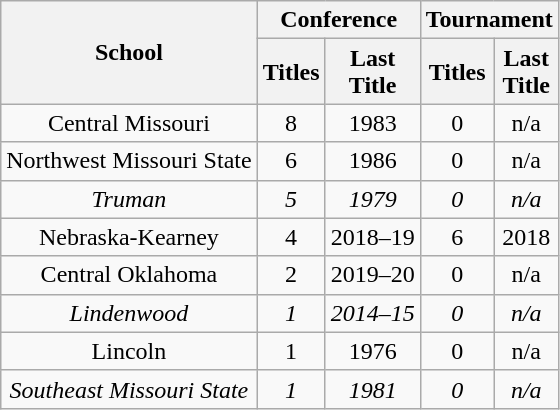<table class="wikitable sortable" style="text-align:center">
<tr>
<th rowspan=2>School</th>
<th colspan=2>Conference</th>
<th colspan=2>Tournament</th>
</tr>
<tr>
<th>Titles</th>
<th>Last<br>Title</th>
<th>Titles</th>
<th>Last<br>Title</th>
</tr>
<tr>
<td>Central Missouri</td>
<td>8</td>
<td>1983</td>
<td>0</td>
<td>n/a</td>
</tr>
<tr>
<td>Northwest Missouri State</td>
<td>6</td>
<td>1986</td>
<td>0</td>
<td>n/a</td>
</tr>
<tr>
<td><em>Truman</em></td>
<td><em>5</em></td>
<td><em>1979</em></td>
<td><em>0</em></td>
<td><em>n/a</em></td>
</tr>
<tr>
<td>Nebraska-Kearney</td>
<td>4</td>
<td>2018–19</td>
<td>6</td>
<td>2018</td>
</tr>
<tr>
<td>Central Oklahoma</td>
<td>2</td>
<td>2019–20</td>
<td>0</td>
<td>n/a</td>
</tr>
<tr>
<td><em>Lindenwood</em></td>
<td><em>1</em></td>
<td><em>2014–15</em></td>
<td><em>0</em></td>
<td><em>n/a</em></td>
</tr>
<tr>
<td>Lincoln</td>
<td>1</td>
<td>1976</td>
<td>0</td>
<td>n/a</td>
</tr>
<tr>
<td><em>Southeast Missouri State</em></td>
<td><em>1</em></td>
<td><em>1981</em></td>
<td><em>0</em></td>
<td><em>n/a</em></td>
</tr>
</table>
